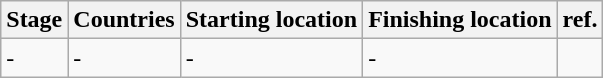<table class="wikitable">
<tr>
<th>Stage</th>
<th>Countries</th>
<th>Starting location</th>
<th>Finishing location</th>
<th>ref.</th>
</tr>
<tr>
<td>-</td>
<td>-</td>
<td>-</td>
<td>-</td>
<td></td>
</tr>
</table>
